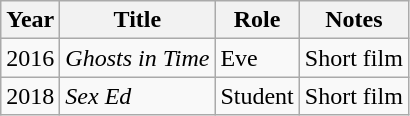<table class="wikitable sortable">
<tr>
<th>Year</th>
<th>Title</th>
<th>Role</th>
<th>Notes</th>
</tr>
<tr>
<td>2016</td>
<td><em>Ghosts in Time</em></td>
<td>Eve</td>
<td>Short film</td>
</tr>
<tr>
<td>2018</td>
<td><em>Sex Ed</em></td>
<td>Student</td>
<td>Short film</td>
</tr>
</table>
